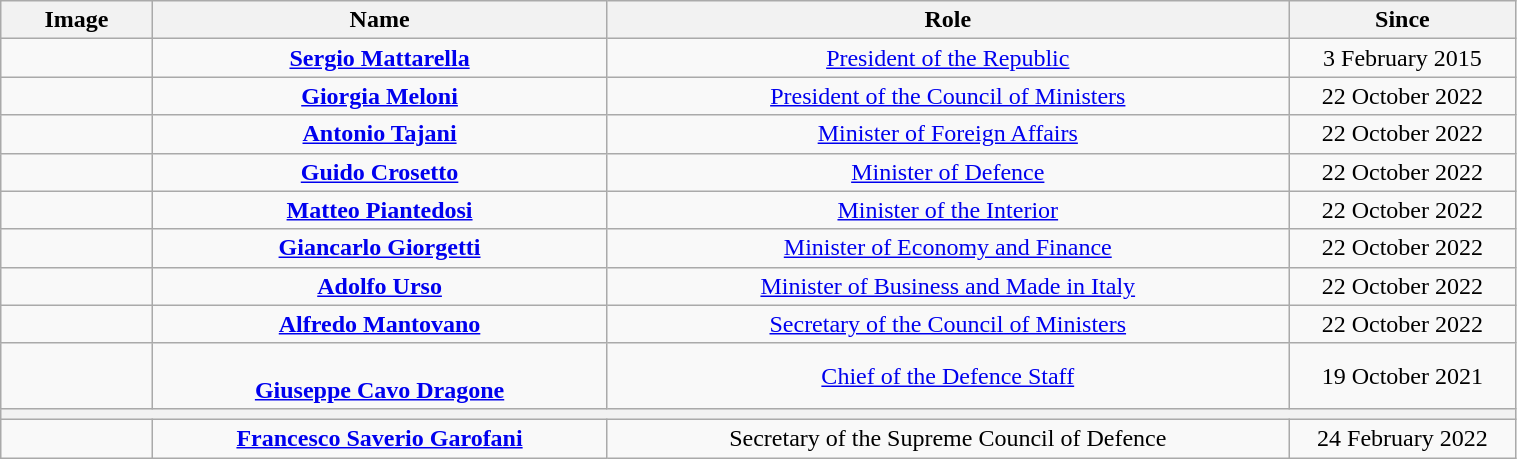<table class="wikitable" style="text-align:center" width=80%>
<tr>
<th width=10%>Image</th>
<th width=30%>Name</th>
<th width=45%>Role</th>
<th width=15%>Since</th>
</tr>
<tr>
<td></td>
<td><strong><a href='#'>Sergio Mattarella</a></strong></td>
<td><a href='#'>President of the Republic</a></td>
<td>3 February 2015</td>
</tr>
<tr>
<td></td>
<td><strong><a href='#'>Giorgia Meloni</a></strong></td>
<td><a href='#'>President of the Council of Ministers</a></td>
<td>22 October 2022</td>
</tr>
<tr>
<td></td>
<td><strong><a href='#'>Antonio Tajani</a></strong></td>
<td><a href='#'>Minister of Foreign Affairs</a></td>
<td>22 October 2022</td>
</tr>
<tr>
<td></td>
<td><strong><a href='#'>Guido Crosetto</a></strong></td>
<td><a href='#'>Minister of Defence</a></td>
<td>22 October 2022</td>
</tr>
<tr>
<td></td>
<td><strong><a href='#'>Matteo Piantedosi</a></strong></td>
<td><a href='#'>Minister of the Interior</a></td>
<td>22 October 2022</td>
</tr>
<tr>
<td></td>
<td><strong><a href='#'>Giancarlo Giorgetti</a></strong></td>
<td><a href='#'>Minister of Economy and Finance</a></td>
<td>22 October 2022</td>
</tr>
<tr>
<td></td>
<td><strong><a href='#'>Adolfo Urso</a></strong></td>
<td><a href='#'>Minister of Business and Made in Italy</a></td>
<td>22 October 2022</td>
</tr>
<tr>
<td></td>
<td><strong><a href='#'>Alfredo Mantovano</a></strong></td>
<td><a href='#'>Secretary of the Council of Ministers</a></td>
<td>22 October 2022</td>
</tr>
<tr>
<td></td>
<td><br><strong><a href='#'>Giuseppe Cavo Dragone</a></strong></td>
<td><a href='#'>Chief of the Defence Staff</a></td>
<td>19 October 2021</td>
</tr>
<tr>
<th colspan=4></th>
</tr>
<tr>
<td></td>
<td><strong><a href='#'>Francesco Saverio Garofani</a></strong></td>
<td>Secretary of the Supreme Council of Defence</td>
<td>24 February 2022</td>
</tr>
</table>
